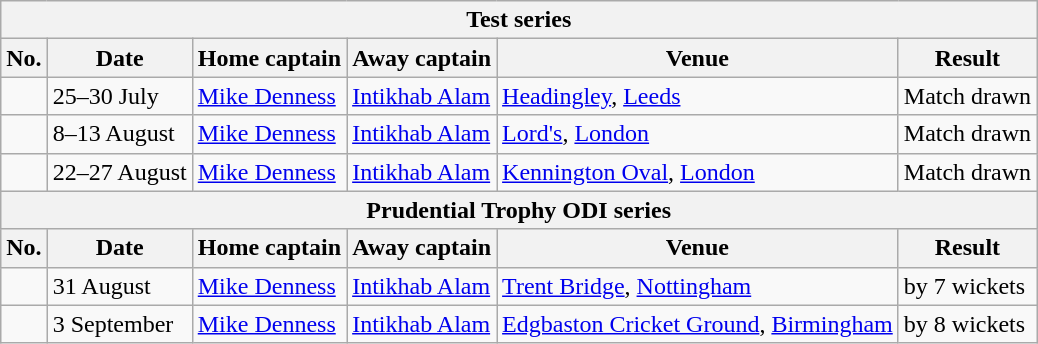<table class="wikitable">
<tr>
<th colspan="9">Test series</th>
</tr>
<tr>
<th>No.</th>
<th>Date</th>
<th>Home captain</th>
<th>Away captain</th>
<th>Venue</th>
<th>Result</th>
</tr>
<tr>
<td></td>
<td>25–30 July</td>
<td><a href='#'>Mike Denness</a></td>
<td><a href='#'>Intikhab Alam</a></td>
<td><a href='#'>Headingley</a>, <a href='#'>Leeds</a></td>
<td>Match drawn</td>
</tr>
<tr>
<td></td>
<td>8–13 August</td>
<td><a href='#'>Mike Denness</a></td>
<td><a href='#'>Intikhab Alam</a></td>
<td><a href='#'>Lord's</a>, <a href='#'>London</a></td>
<td>Match drawn</td>
</tr>
<tr>
<td></td>
<td>22–27 August</td>
<td><a href='#'>Mike Denness</a></td>
<td><a href='#'>Intikhab Alam</a></td>
<td><a href='#'>Kennington Oval</a>, <a href='#'>London</a></td>
<td>Match drawn</td>
</tr>
<tr>
<th colspan="9">Prudential Trophy ODI series</th>
</tr>
<tr>
<th>No.</th>
<th>Date</th>
<th>Home captain</th>
<th>Away captain</th>
<th>Venue</th>
<th>Result</th>
</tr>
<tr>
<td></td>
<td>31 August</td>
<td><a href='#'>Mike Denness</a></td>
<td><a href='#'>Intikhab Alam</a></td>
<td><a href='#'>Trent Bridge</a>, <a href='#'>Nottingham</a></td>
<td> by 7 wickets</td>
</tr>
<tr>
<td></td>
<td>3 September</td>
<td><a href='#'>Mike Denness</a></td>
<td><a href='#'>Intikhab Alam</a></td>
<td><a href='#'>Edgbaston Cricket Ground</a>, <a href='#'>Birmingham</a></td>
<td> by 8 wickets</td>
</tr>
</table>
